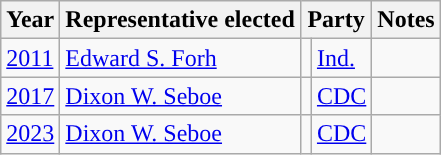<table class="wikitable">
<tr>
<th>Year</th>
<th>Representative elected</th>
<th colspan=2>Party</th>
<th>Notes</th>
</tr>
<tr>
<td><a href='#'>2011</a></td>
<td><a href='#'>Edward S. Forh</a></td>
<td></td>
<td><a href='#'>Ind.</a></td>
<td></td>
</tr>
<tr>
<td><a href='#'>2017</a></td>
<td><a href='#'>Dixon W. Seboe</a></td>
<td></td>
<td><a href='#'>CDC</a></td>
<td></td>
</tr>
<tr>
<td><a href='#'>2023</a></td>
<td><a href='#'>Dixon W. Seboe</a></td>
<td></td>
<td><a href='#'>CDC</a></td>
<td></td>
</tr>
</table>
